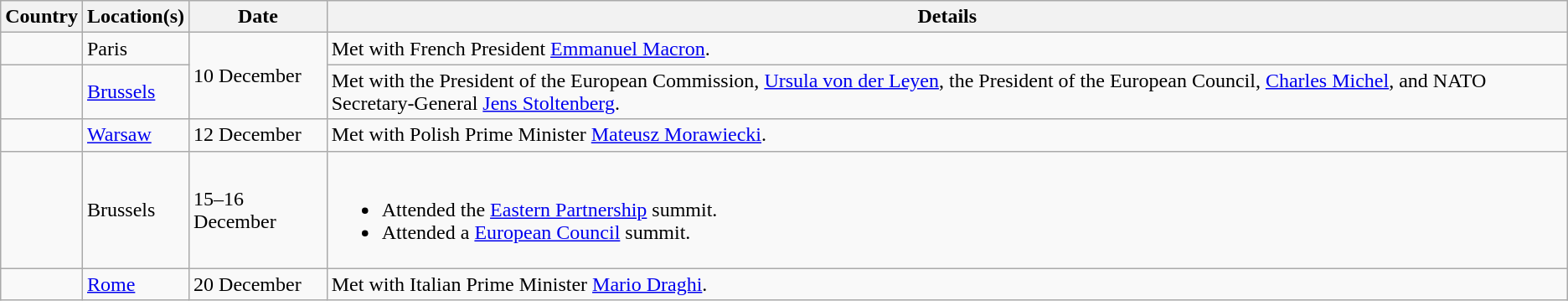<table class="wikitable">
<tr>
<th>Country</th>
<th>Location(s)</th>
<th>Date</th>
<th>Details</th>
</tr>
<tr>
<td></td>
<td>Paris</td>
<td rowspan="2">10 December</td>
<td>Met with French President <a href='#'>Emmanuel Macron</a>.</td>
</tr>
<tr>
<td></td>
<td><a href='#'>Brussels</a></td>
<td>Met with the President of the European Commission, <a href='#'>Ursula von der Leyen</a>, the President of the European Council, <a href='#'>Charles Michel</a>, and NATO Secretary-General <a href='#'>Jens Stoltenberg</a>.</td>
</tr>
<tr>
<td></td>
<td><a href='#'>Warsaw</a></td>
<td>12 December</td>
<td>Met with Polish Prime Minister <a href='#'>Mateusz Morawiecki</a>.</td>
</tr>
<tr>
<td></td>
<td>Brussels</td>
<td>15–16 December</td>
<td><br><ul><li>Attended the <a href='#'>Eastern Partnership</a> summit.</li><li>Attended a <a href='#'>European Council</a> summit.</li></ul></td>
</tr>
<tr>
<td></td>
<td><a href='#'>Rome</a></td>
<td>20 December</td>
<td>Met with Italian Prime Minister <a href='#'>Mario Draghi</a>.</td>
</tr>
</table>
